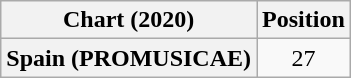<table class="wikitable plainrowheaders" style="text-align:center">
<tr>
<th scope="col">Chart (2020)</th>
<th scope="col">Position</th>
</tr>
<tr>
<th scope="row">Spain (PROMUSICAE)</th>
<td>27</td>
</tr>
</table>
